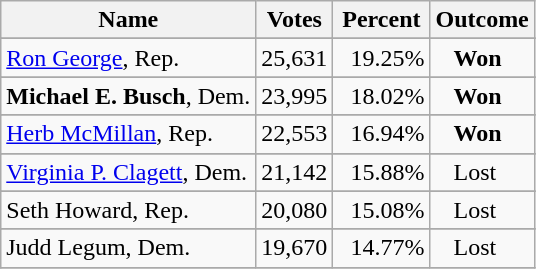<table class="wikitable">
<tr>
<th>Name</th>
<th>Votes</th>
<th>Percent</th>
<th>Outcome</th>
</tr>
<tr>
</tr>
<tr>
<td><a href='#'>Ron George</a>, Rep.</td>
<td>25,631</td>
<td>  19.25%</td>
<td>   <strong>Won</strong></td>
</tr>
<tr>
</tr>
<tr>
<td><strong>Michael E. Busch</strong>, Dem.</td>
<td>23,995</td>
<td>  18.02%</td>
<td>   <strong>Won</strong></td>
</tr>
<tr>
</tr>
<tr>
<td><a href='#'>Herb McMillan</a>, Rep.</td>
<td>22,553</td>
<td>  16.94%</td>
<td>   <strong>Won</strong></td>
</tr>
<tr>
</tr>
<tr>
<td><a href='#'>Virginia P. Clagett</a>, Dem.</td>
<td>21,142</td>
<td>  15.88%</td>
<td>   Lost</td>
</tr>
<tr>
</tr>
<tr>
<td>Seth Howard, Rep.</td>
<td>20,080</td>
<td>  15.08%</td>
<td>   Lost</td>
</tr>
<tr>
</tr>
<tr>
<td>Judd Legum, Dem.</td>
<td>19,670</td>
<td>  14.77%</td>
<td>   Lost</td>
</tr>
<tr>
</tr>
</table>
